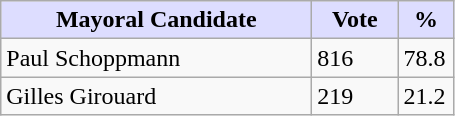<table class="wikitable">
<tr>
<th style="background:#ddf; width:200px;">Mayoral Candidate</th>
<th style="background:#ddf; width:50px;">Vote</th>
<th style="background:#ddf; width:30px;">%</th>
</tr>
<tr>
<td>Paul Schoppmann</td>
<td>816</td>
<td>78.8</td>
</tr>
<tr>
<td>Gilles Girouard</td>
<td>219</td>
<td>21.2</td>
</tr>
</table>
